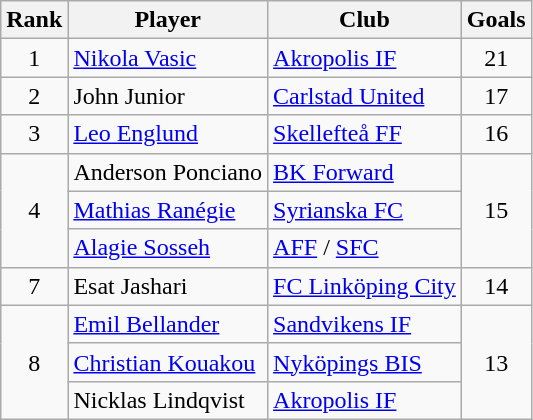<table class="wikitable" style="text-align:center">
<tr>
<th>Rank</th>
<th>Player</th>
<th>Club</th>
<th>Goals</th>
</tr>
<tr>
<td>1</td>
<td align="left"> <a href='#'>Nikola Vasic</a></td>
<td align="left"><a href='#'>Akropolis IF</a></td>
<td>21</td>
</tr>
<tr>
<td>2</td>
<td align="left"> John Junior</td>
<td align="left"><a href='#'>Carlstad United</a></td>
<td>17</td>
</tr>
<tr>
<td>3</td>
<td align="left"> <a href='#'>Leo Englund</a></td>
<td align="left"><a href='#'>Skellefteå FF</a></td>
<td>16</td>
</tr>
<tr>
<td rowspan="3">4</td>
<td align="left"> Anderson Ponciano</td>
<td align="left"><a href='#'>BK Forward</a></td>
<td rowspan="3">15</td>
</tr>
<tr>
<td align="left"> <a href='#'>Mathias Ranégie</a></td>
<td align="left"><a href='#'>Syrianska FC</a></td>
</tr>
<tr>
<td align="left"> <a href='#'>Alagie Sosseh</a></td>
<td align="left"><a href='#'>AFF</a> / <a href='#'>SFC</a></td>
</tr>
<tr>
<td>7</td>
<td align="left"> Esat Jashari</td>
<td align="left"><a href='#'>FC Linköping City</a></td>
<td>14</td>
</tr>
<tr>
<td rowspan="3">8</td>
<td align="left"> <a href='#'>Emil Bellander</a></td>
<td align="left"><a href='#'>Sandvikens IF</a></td>
<td rowspan="3">13</td>
</tr>
<tr>
<td align="left"> <a href='#'>Christian Kouakou</a></td>
<td align="left"><a href='#'>Nyköpings BIS</a></td>
</tr>
<tr>
<td align="left"> Nicklas Lindqvist</td>
<td align="left"><a href='#'>Akropolis IF</a></td>
</tr>
</table>
